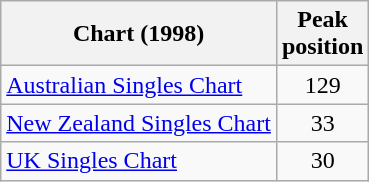<table class="wikitable sortable">
<tr>
<th>Chart (1998)</th>
<th>Peak<br>position</th>
</tr>
<tr>
<td><a href='#'>Australian Singles Chart</a></td>
<td style="text-align:center;">129</td>
</tr>
<tr>
<td><a href='#'>New Zealand Singles Chart</a></td>
<td style="text-align:center;">33</td>
</tr>
<tr>
<td><a href='#'>UK Singles Chart</a></td>
<td style="text-align:center;">30</td>
</tr>
</table>
